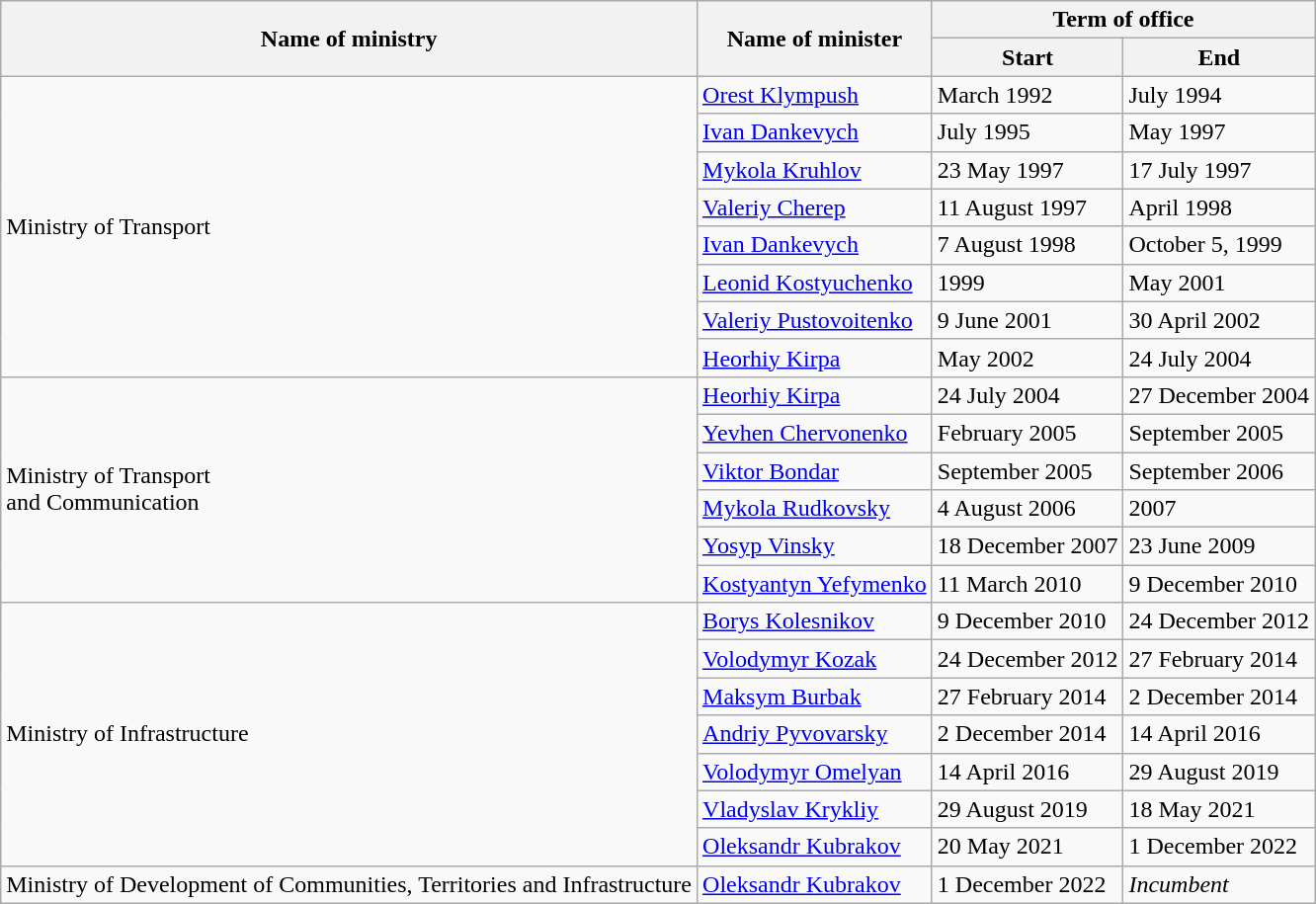<table class="wikitable">
<tr>
<th rowspan="2">Name of ministry</th>
<th rowspan="2">Name of minister</th>
<th colspan="2">Term of office</th>
</tr>
<tr>
<th>Start</th>
<th>End</th>
</tr>
<tr>
<td rowspan="8">Ministry of Transport</td>
<td><a href='#'>Orest Klympush</a></td>
<td>March 1992</td>
<td>July 1994</td>
</tr>
<tr>
<td><a href='#'>Ivan Dankevych</a></td>
<td>July 1995</td>
<td>May 1997</td>
</tr>
<tr>
<td><a href='#'>Mykola Kruhlov</a></td>
<td>23 May 1997</td>
<td>17 July 1997</td>
</tr>
<tr>
<td><a href='#'>Valeriy Cherep</a></td>
<td>11 August 1997</td>
<td>April 1998</td>
</tr>
<tr>
<td><a href='#'>Ivan Dankevych</a></td>
<td>7 August 1998</td>
<td>October 5, 1999</td>
</tr>
<tr>
<td><a href='#'>Leonid Kostyuchenko</a></td>
<td>1999</td>
<td>May 2001</td>
</tr>
<tr>
<td><a href='#'>Valeriy Pustovoitenko</a></td>
<td>9 June 2001</td>
<td>30 April 2002</td>
</tr>
<tr>
<td><a href='#'>Heorhiy Kirpa</a></td>
<td>May 2002</td>
<td>24 July 2004</td>
</tr>
<tr>
<td rowspan="6">Ministry of Transport <br> and Communication</td>
<td><a href='#'>Heorhiy Kirpa</a></td>
<td>24 July 2004</td>
<td>27 December 2004</td>
</tr>
<tr>
<td><a href='#'>Yevhen Chervonenko</a></td>
<td>February 2005</td>
<td>September 2005</td>
</tr>
<tr>
<td><a href='#'>Viktor Bondar</a></td>
<td>September 2005</td>
<td>September 2006</td>
</tr>
<tr>
<td><a href='#'>Mykola Rudkovsky</a></td>
<td>4 August 2006</td>
<td>2007</td>
</tr>
<tr>
<td><a href='#'>Yosyp Vinsky</a></td>
<td>18 December 2007</td>
<td>23 June 2009</td>
</tr>
<tr>
<td><a href='#'>Kostyantyn Yefymenko</a></td>
<td>11 March 2010</td>
<td>9 December 2010</td>
</tr>
<tr>
<td rowspan="7">Ministry of Infrastructure</td>
<td><a href='#'>Borys Kolesnikov</a></td>
<td>9 December 2010</td>
<td>24 December 2012</td>
</tr>
<tr>
<td><a href='#'>Volodymyr Kozak</a></td>
<td>24 December 2012</td>
<td>27 February 2014</td>
</tr>
<tr>
<td><a href='#'>Maksym Burbak</a></td>
<td>27 February 2014</td>
<td>2 December 2014</td>
</tr>
<tr>
<td><a href='#'>Andriy Pyvovarsky</a></td>
<td>2 December 2014</td>
<td>14 April 2016</td>
</tr>
<tr>
<td><a href='#'>Volodymyr Omelyan</a></td>
<td>14 April 2016</td>
<td>29 August 2019</td>
</tr>
<tr>
<td><a href='#'>Vladyslav Krykliy</a></td>
<td>29 August 2019</td>
<td>18 May 2021</td>
</tr>
<tr>
<td><a href='#'>Oleksandr Kubrakov</a></td>
<td>20 May 2021</td>
<td>1 December 2022</td>
</tr>
<tr>
<td rowspan="1">Ministry of Development of Communities, Territories and Infrastructure</td>
<td><a href='#'>Oleksandr Kubrakov</a></td>
<td>1 December 2022</td>
<td><em>Incumbent</em></td>
</tr>
</table>
